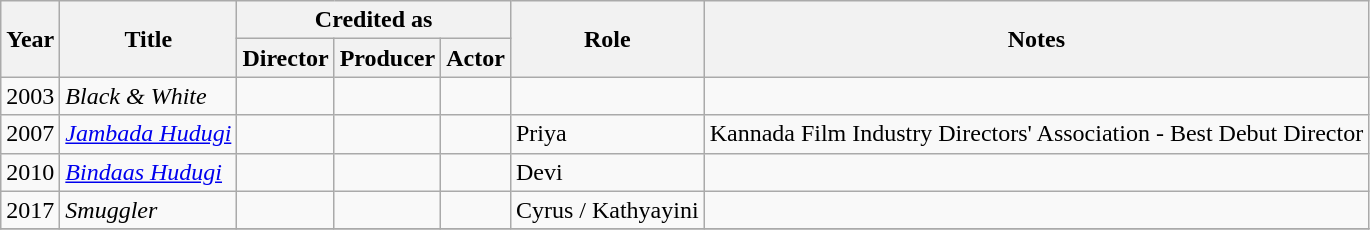<table class="wikitable sortable">
<tr>
<th rowspan="2">Year</th>
<th rowspan="2">Title</th>
<th colspan="3">Credited as</th>
<th rowspan="2" class="unsortable">Role</th>
<th rowspan="2" class="unsortable">Notes</th>
</tr>
<tr>
<th>Director</th>
<th>Producer</th>
<th>Actor</th>
</tr>
<tr>
<td>2003</td>
<td><em>Black & White</em></td>
<td></td>
<td></td>
<td></td>
<td></td>
<td></td>
</tr>
<tr>
<td>2007</td>
<td><em><a href='#'>Jambada Hudugi</a></em></td>
<td></td>
<td></td>
<td></td>
<td>Priya</td>
<td>Kannada Film Industry Directors' Association - Best Debut Director</td>
</tr>
<tr>
<td>2010</td>
<td><em><a href='#'>Bindaas Hudugi</a></em></td>
<td></td>
<td></td>
<td></td>
<td>Devi</td>
<td></td>
</tr>
<tr>
<td>2017</td>
<td><em>Smuggler</em></td>
<td></td>
<td></td>
<td></td>
<td>Cyrus / Kathyayini</td>
<td></td>
</tr>
<tr>
</tr>
</table>
